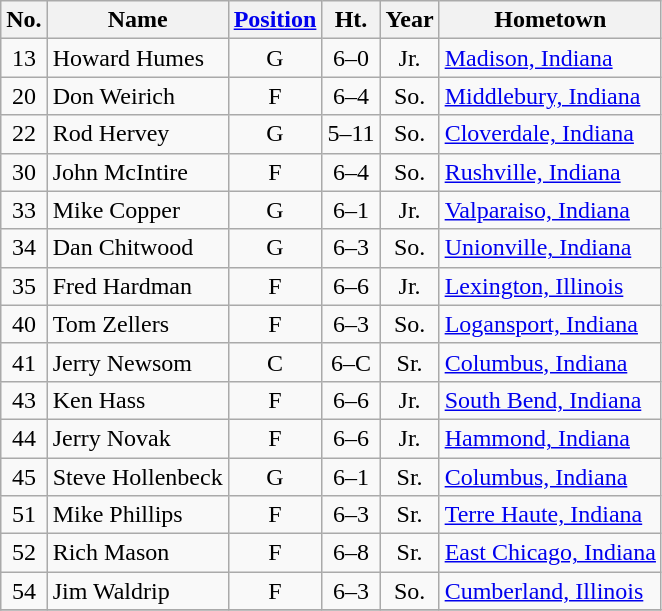<table class="wikitable" style="text-align:center">
<tr>
<th>No.</th>
<th>Name</th>
<th><a href='#'>Position</a></th>
<th>Ht.</th>
<th>Year</th>
<th>Hometown</th>
</tr>
<tr>
<td>13</td>
<td style="text-align:left">Howard Humes</td>
<td>G</td>
<td>6–0</td>
<td>Jr.</td>
<td style="text-align:left"><a href='#'>Madison, Indiana</a></td>
</tr>
<tr>
<td>20</td>
<td style="text-align:left">Don Weirich</td>
<td>F</td>
<td>6–4</td>
<td>So.</td>
<td style="text-align:left"><a href='#'>Middlebury, Indiana</a></td>
</tr>
<tr>
<td>22</td>
<td style="text-align:left">Rod Hervey</td>
<td>G</td>
<td>5–11</td>
<td>So.</td>
<td style="text-align:left"><a href='#'>Cloverdale, Indiana</a></td>
</tr>
<tr>
<td>30</td>
<td style="text-align:left">John McIntire</td>
<td>F</td>
<td>6–4</td>
<td>So.</td>
<td style="text-align:left"><a href='#'>Rushville, Indiana</a></td>
</tr>
<tr>
<td>33</td>
<td style="text-align:left">Mike Copper</td>
<td>G</td>
<td>6–1</td>
<td>Jr.</td>
<td style="text-align:left"><a href='#'>Valparaiso, Indiana</a></td>
</tr>
<tr>
<td>34</td>
<td style="text-align:left">Dan Chitwood</td>
<td>G</td>
<td>6–3</td>
<td>So.</td>
<td style="text-align:left"><a href='#'>Unionville, Indiana</a></td>
</tr>
<tr>
<td>35</td>
<td style="text-align:left">Fred Hardman</td>
<td>F</td>
<td>6–6</td>
<td>Jr.</td>
<td style="text-align:left"><a href='#'>Lexington, Illinois</a></td>
</tr>
<tr>
<td>40</td>
<td style="text-align:left">Tom Zellers</td>
<td>F</td>
<td>6–3</td>
<td>So.</td>
<td style="text-align:left"><a href='#'>Logansport, Indiana</a></td>
</tr>
<tr>
<td>41</td>
<td style="text-align:left">Jerry Newsom</td>
<td>C</td>
<td>6–C</td>
<td>Sr.</td>
<td style="text-align:left"><a href='#'>Columbus, Indiana</a></td>
</tr>
<tr>
<td>43</td>
<td style="text-align:left">Ken Hass</td>
<td>F</td>
<td>6–6</td>
<td>Jr.</td>
<td style="text-align:left"><a href='#'>South Bend, Indiana</a></td>
</tr>
<tr>
<td>44</td>
<td style="text-align:left">Jerry Novak</td>
<td>F</td>
<td>6–6</td>
<td>Jr.</td>
<td style="text-align:left"><a href='#'>Hammond, Indiana</a></td>
</tr>
<tr>
<td>45</td>
<td style="text-align:left">Steve Hollenbeck</td>
<td>G</td>
<td>6–1</td>
<td>Sr.</td>
<td style="text-align:left"><a href='#'>Columbus, Indiana</a></td>
</tr>
<tr>
<td>51</td>
<td style="text-align:left">Mike Phillips</td>
<td>F</td>
<td>6–3</td>
<td>Sr.</td>
<td style="text-align:left"><a href='#'>Terre Haute, Indiana</a></td>
</tr>
<tr>
<td>52</td>
<td style="text-align:left">Rich Mason</td>
<td>F</td>
<td>6–8</td>
<td>Sr.</td>
<td style="text-align:left"><a href='#'>East Chicago, Indiana</a></td>
</tr>
<tr>
<td>54</td>
<td style="text-align:left">Jim Waldrip</td>
<td>F</td>
<td>6–3</td>
<td>So.</td>
<td style="text-align:left"><a href='#'>Cumberland, Illinois</a></td>
</tr>
<tr>
</tr>
</table>
